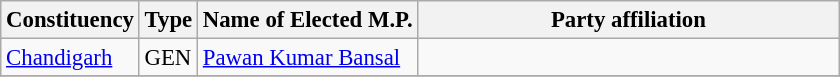<table class="wikitable" style="font-size:95%;">
<tr>
<th>Constituency</th>
<th>Type</th>
<th>Name of Elected M.P.</th>
<th colspan="2" style="width:18em">Party affiliation</th>
</tr>
<tr>
<td><a href='#'>Chandigarh</a></td>
<td>GEN</td>
<td><a href='#'>Pawan Kumar Bansal</a></td>
<td></td>
</tr>
<tr>
</tr>
</table>
